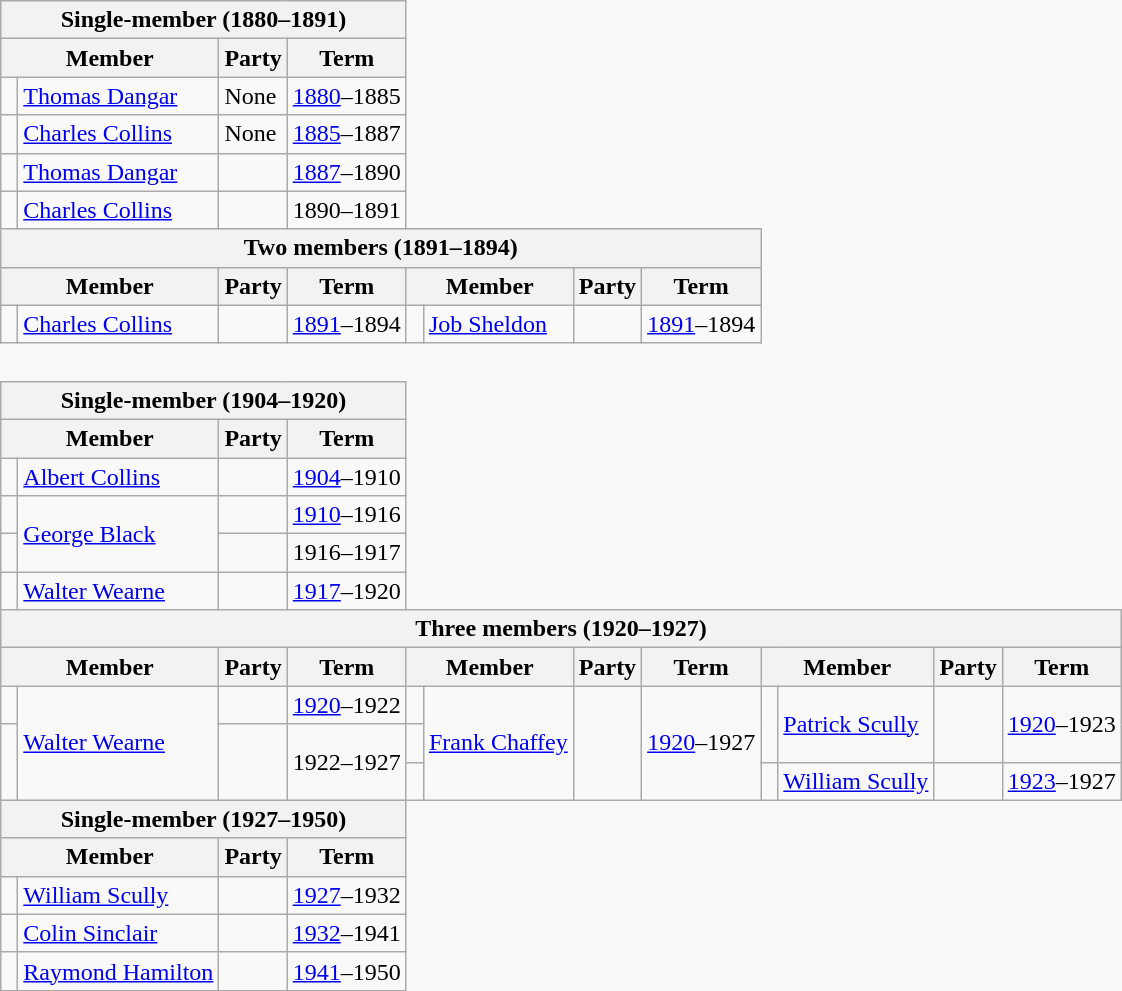<table class="wikitable" style='border-style: none none none none;'>
<tr>
<th colspan="4">Single-member (1880–1891)</th>
</tr>
<tr>
<th colspan="2">Member</th>
<th>Party</th>
<th>Term</th>
</tr>
<tr style="background: #f9f9f9">
<td> </td>
<td><a href='#'>Thomas Dangar</a></td>
<td>None</td>
<td><a href='#'>1880</a>–1885</td>
</tr>
<tr style="background: #f9f9f9">
<td> </td>
<td><a href='#'>Charles Collins</a></td>
<td>None</td>
<td><a href='#'>1885</a>–1887</td>
</tr>
<tr style="background: #f9f9f9">
<td> </td>
<td><a href='#'>Thomas Dangar</a></td>
<td></td>
<td><a href='#'>1887</a>–1890</td>
</tr>
<tr style="background: #f9f9f9">
<td> </td>
<td><a href='#'>Charles Collins</a></td>
<td></td>
<td>1890–1891</td>
</tr>
<tr>
<th colspan="8">Two members (1891–1894)</th>
</tr>
<tr>
<th colspan="2">Member</th>
<th>Party</th>
<th>Term</th>
<th colspan="2">Member</th>
<th>Party</th>
<th>Term</th>
</tr>
<tr style="background: #f9f9f9">
<td> </td>
<td><a href='#'>Charles Collins</a></td>
<td></td>
<td><a href='#'>1891</a>–1894</td>
<td> </td>
<td><a href='#'>Job Sheldon</a></td>
<td></td>
<td><a href='#'>1891</a>–1894</td>
</tr>
<tr>
<td colspan="4" style='border-style: none none none none;'> </td>
</tr>
<tr>
<th colspan="4">Single-member (1904–1920)</th>
</tr>
<tr>
<th colspan="2">Member</th>
<th>Party</th>
<th>Term</th>
</tr>
<tr style="background: #f9f9f9">
<td> </td>
<td><a href='#'>Albert Collins</a></td>
<td></td>
<td><a href='#'>1904</a>–1910</td>
</tr>
<tr style="background: #f9f9f9">
<td> </td>
<td rowspan="2"><a href='#'>George Black</a></td>
<td></td>
<td><a href='#'>1910</a>–1916</td>
</tr>
<tr style="background: #f9f9f9">
<td> </td>
<td></td>
<td>1916–1917</td>
</tr>
<tr style="background: #f9f9f9">
<td> </td>
<td><a href='#'>Walter Wearne</a></td>
<td></td>
<td><a href='#'>1917</a>–1920</td>
</tr>
<tr>
<th colspan="12">Three members (1920–1927)</th>
</tr>
<tr>
<th colspan="2">Member</th>
<th>Party</th>
<th>Term</th>
<th colspan="2">Member</th>
<th>Party</th>
<th>Term</th>
<th colspan="2">Member</th>
<th>Party</th>
<th>Term</th>
</tr>
<tr style="background: #f9f9f9">
<td> </td>
<td rowspan="3"><a href='#'>Walter Wearne</a></td>
<td></td>
<td><a href='#'>1920</a>–1922</td>
<td> </td>
<td rowspan="3"><a href='#'>Frank Chaffey</a></td>
<td rowspan="3"></td>
<td rowspan="3"><a href='#'>1920</a>–1927</td>
<td rowspan="2" > </td>
<td rowspan="2"><a href='#'>Patrick Scully</a></td>
<td rowspan="2"></td>
<td rowspan="2"><a href='#'>1920</a>–1923</td>
</tr>
<tr style="background: #f9f9f9">
<td rowspan="2" > </td>
<td rowspan="2"></td>
<td rowspan="2">1922–1927</td>
<td> </td>
</tr>
<tr style="background: #f9f9f9">
<td> </td>
<td> </td>
<td><a href='#'>William Scully</a></td>
<td></td>
<td><a href='#'>1923</a>–1927</td>
</tr>
<tr>
<th colspan="4">Single-member (1927–1950)</th>
</tr>
<tr>
<th colspan="2">Member</th>
<th>Party</th>
<th>Term</th>
</tr>
<tr style="background: #f9f9f9">
<td> </td>
<td><a href='#'>William Scully</a></td>
<td></td>
<td><a href='#'>1927</a>–1932</td>
</tr>
<tr style="background: #f9f9f9">
<td> </td>
<td><a href='#'>Colin Sinclair</a></td>
<td></td>
<td><a href='#'>1932</a>–1941</td>
</tr>
<tr style="background: #f9f9f9">
<td> </td>
<td><a href='#'>Raymond Hamilton</a></td>
<td></td>
<td><a href='#'>1941</a>–1950</td>
</tr>
</table>
